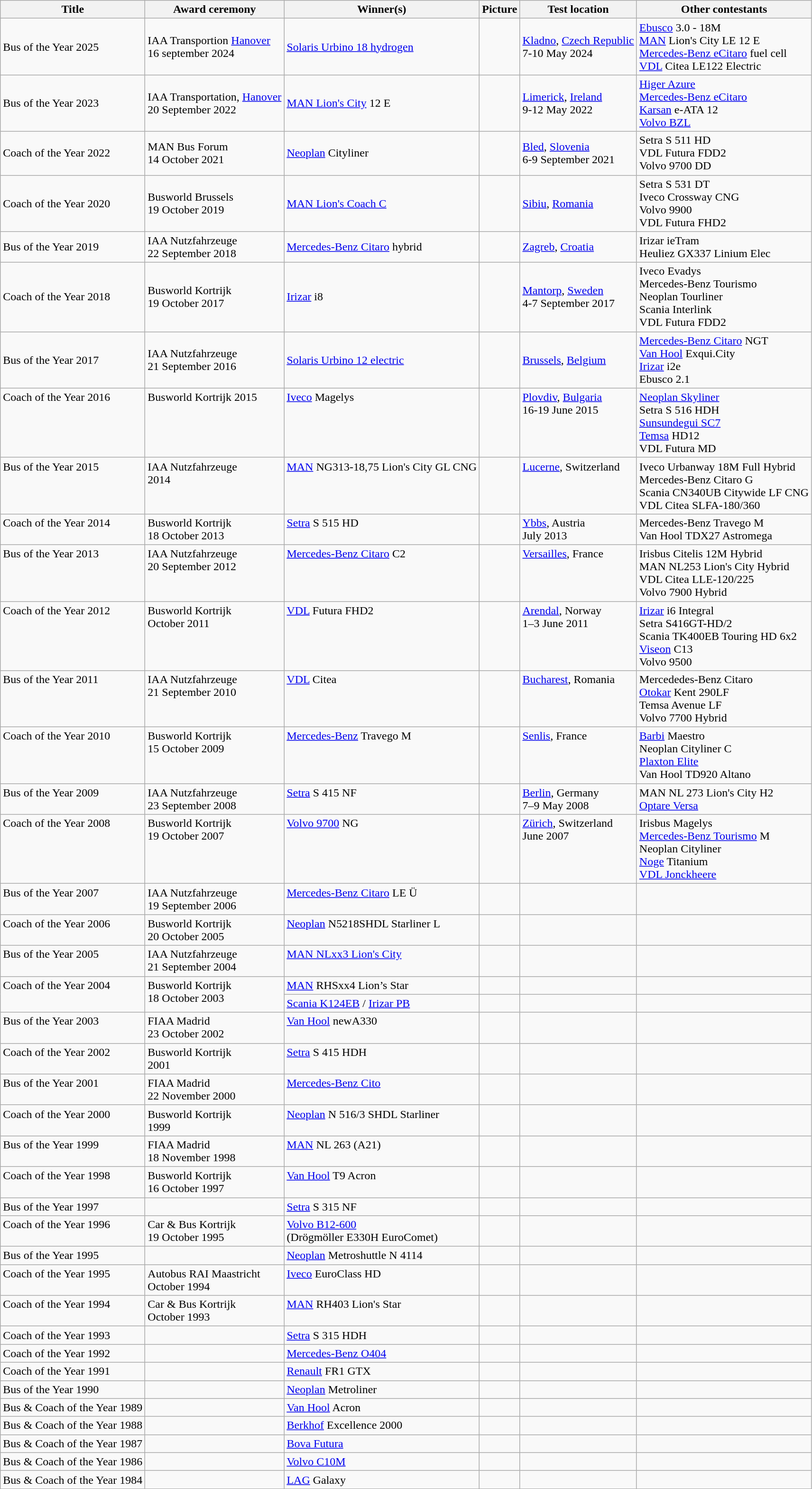<table class="wikitable">
<tr>
<th>Title</th>
<th>Award ceremony</th>
<th>Winner(s)</th>
<th>Picture</th>
<th>Test location</th>
<th>Other contestants</th>
</tr>
<tr>
<td>Bus of the Year 2025</td>
<td>IAA Transportion <a href='#'>Hanover</a><br>16 september 
2024</td>
<td><a href='#'>Solaris Urbino 18 hydrogen</a></td>
<td></td>
<td><a href='#'>Kladno</a>, <a href='#'>Czech Republic</a><br>7-10 May 2024</td>
<td><a href='#'>Ebusco</a> 3.0 - 18M<br><a href='#'>MAN</a> Lion's City LE 12 E<br><a href='#'>Mercedes-Benz eCitaro</a>  fuel cell<br><a href='#'>VDL</a> Citea LE122 Electric</td>
</tr>
<tr>
<td>Bus of the Year 2023</td>
<td>IAA Transportation, <a href='#'>Hanover</a><br>20 September 2022</td>
<td><a href='#'>MAN Lion's City</a> 12 E</td>
<td></td>
<td><a href='#'>Limerick</a>, <a href='#'>Ireland</a><br>9-12 May 2022</td>
<td><a href='#'>Higer Azure</a><br><a href='#'>Mercedes-Benz eCitaro</a><br><a href='#'>Karsan</a> e-ATA 12<br><a href='#'>Volvo BZL</a></td>
</tr>
<tr>
<td>Coach of the Year 2022</td>
<td>MAN Bus Forum<br>14 October 2021</td>
<td><a href='#'>Neoplan</a> Cityliner</td>
<td></td>
<td><a href='#'>Bled</a>, <a href='#'>Slovenia</a><br>6-9 September 2021</td>
<td>Setra S 511 HD<br>VDL Futura FDD2<br>Volvo 9700 DD</td>
</tr>
<tr>
<td>Coach of the Year 2020</td>
<td>Busworld Brussels<br>19 October 2019</td>
<td><a href='#'>MAN Lion's Coach C</a></td>
<td></td>
<td><a href='#'>Sibiu</a>, <a href='#'>Romania</a></td>
<td>Setra S 531 DT<br>Iveco Crossway CNG<br>Volvo 9900<br>VDL Futura FHD2</td>
</tr>
<tr>
<td>Bus of the Year 2019</td>
<td>IAA Nutzfahrzeuge <br> 22 September 2018</td>
<td><a href='#'>Mercedes-Benz Citaro</a> hybrid</td>
<td></td>
<td><a href='#'>Zagreb</a>, <a href='#'>Croatia</a></td>
<td>Irizar ieTram <br> Heuliez GX337 Linium Elec</td>
</tr>
<tr>
<td>Coach of the Year 2018</td>
<td>Busworld Kortrijk <br> 19 October 2017</td>
<td><a href='#'>Irizar</a> i8</td>
<td></td>
<td><a href='#'>Mantorp</a>, <a href='#'>Sweden</a> <br>4-7 September 2017</td>
<td>Iveco Evadys <br>Mercedes-Benz Tourismo <br>Neoplan Tourliner <br>Scania Interlink <br>VDL Futura FDD2</td>
</tr>
<tr>
<td>Bus of the Year 2017</td>
<td>IAA Nutzfahrzeuge<br>21 September 2016</td>
<td><a href='#'>Solaris Urbino 12 electric</a></td>
<td></td>
<td><a href='#'>Brussels</a>, <a href='#'>Belgium</a></td>
<td><a href='#'>Mercedes-Benz Citaro</a> NGT<br><a href='#'>Van Hool</a> Exqui.City<br><a href='#'>Irizar</a> i2e<br>Ebusco 2.1</td>
</tr>
<tr valign="top">
<td>Coach of the Year 2016</td>
<td>Busworld Kortrijk 2015</td>
<td><a href='#'>Iveco</a> Magelys</td>
<td></td>
<td><a href='#'>Plovdiv</a>, <a href='#'>Bulgaria</a><br>16-19 June 2015</td>
<td><a href='#'>Neoplan Skyliner</a><br>Setra S 516 HDH<br><a href='#'>Sunsundegui SC7</a><br><a href='#'>Temsa</a> HD12<br>VDL Futura MD</td>
</tr>
<tr valign="top">
<td>Bus of the Year 2015</td>
<td>IAA Nutzfahrzeuge<br>2014</td>
<td><a href='#'>MAN</a> NG313-18,75 Lion's City GL CNG</td>
<td></td>
<td><a href='#'>Lucerne</a>, Switzerland</td>
<td>Iveco Urbanway 18M Full Hybrid<br>Mercedes-Benz Citaro G<br>Scania CN340UB Citywide LF CNG<br>VDL Citea SLFA-180/360</td>
</tr>
<tr valign="top">
<td>Coach of the Year 2014</td>
<td>Busworld Kortrijk<br>18 October 2013</td>
<td><a href='#'>Setra</a> S 515 HD</td>
<td></td>
<td><a href='#'>Ybbs</a>, Austria<br>July 2013</td>
<td>Mercedes-Benz Travego M<br>Van Hool TDX27 Astromega</td>
</tr>
<tr valign="top">
<td>Bus of the Year 2013</td>
<td>IAA Nutzfahrzeuge<br>20 September 2012</td>
<td><a href='#'>Mercedes-Benz Citaro</a> C2</td>
<td></td>
<td><a href='#'>Versailles</a>, France</td>
<td>Irisbus Citelis 12M Hybrid<br>MAN NL253 Lion's City Hybrid<br>VDL Citea LLE-120/225<br>Volvo 7900 Hybrid</td>
</tr>
<tr valign="top">
<td>Coach of the Year 2012</td>
<td>Busworld Kortrijk<br>October 2011</td>
<td><a href='#'>VDL</a> Futura FHD2</td>
<td></td>
<td><a href='#'>Arendal</a>, Norway<br>1–3 June 2011</td>
<td><a href='#'>Irizar</a> i6 Integral<br>Setra S416GT-HD/2<br>Scania TK400EB Touring HD 6x2<br><a href='#'>Viseon</a> C13<br>Volvo 9500</td>
</tr>
<tr valign="top">
<td>Bus of the Year 2011</td>
<td>IAA Nutzfahrzeuge<br>21 September 2010</td>
<td><a href='#'>VDL</a> Citea</td>
<td></td>
<td><a href='#'>Bucharest</a>, Romania</td>
<td>Mercededes-Benz Citaro<br><a href='#'>Otokar</a> Kent 290LF<br>Temsa Avenue LF<br>Volvo 7700 Hybrid</td>
</tr>
<tr valign="top">
<td>Coach of the Year 2010</td>
<td>Busworld Kortrijk<br>15 October 2009</td>
<td><a href='#'>Mercedes-Benz</a> Travego M</td>
<td></td>
<td><a href='#'>Senlis</a>, France</td>
<td><a href='#'>Barbi</a> Maestro<br>Neoplan Cityliner C<br><a href='#'>Plaxton Elite</a><br>Van Hool TD920 Altano</td>
</tr>
<tr valign="top">
<td>Bus of the Year 2009</td>
<td>IAA Nutzfahrzeuge<br>23 September 2008</td>
<td><a href='#'>Setra</a> S 415 NF</td>
<td></td>
<td><a href='#'>Berlin</a>, Germany<br>7–9 May 2008</td>
<td>MAN NL 273 Lion's City H2<br><a href='#'>Optare Versa</a></td>
</tr>
<tr valign="top">
<td>Coach of the Year 2008</td>
<td>Busworld Kortrijk<br>19 October 2007</td>
<td><a href='#'>Volvo 9700</a> NG</td>
<td></td>
<td><a href='#'>Zürich</a>, Switzerland<br>June 2007</td>
<td>Irisbus Magelys<br><a href='#'>Mercedes-Benz Tourismo</a> M<br>Neoplan Cityliner<br><a href='#'>Noge</a> Titanium<br><a href='#'>VDL Jonckheere</a></td>
</tr>
<tr valign="top">
<td>Bus of the Year 2007</td>
<td>IAA Nutzfahrzeuge<br>19 September 2006</td>
<td><a href='#'>Mercedes-Benz Citaro</a> LE Ü</td>
<td></td>
<td></td>
<td></td>
</tr>
<tr valign="top">
<td>Coach of the Year 2006</td>
<td>Busworld Kortrijk<br>20 October 2005</td>
<td><a href='#'>Neoplan</a> N5218SHDL Starliner L</td>
<td></td>
<td></td>
<td></td>
</tr>
<tr valign="top">
<td>Bus of the Year 2005</td>
<td>IAA Nutzfahrzeuge<br>21 September 2004</td>
<td><a href='#'>MAN NLxx3 Lion's City</a></td>
<td></td>
<td></td>
<td></td>
</tr>
<tr valign="top">
<td rowspan="2">Coach of the Year 2004</td>
<td rowspan="2">Busworld Kortrijk<br>18 October 2003</td>
<td><a href='#'>MAN</a> RHSxx4 Lion’s Star</td>
<td></td>
<td></td>
<td></td>
</tr>
<tr valign="top">
<td><a href='#'>Scania K124EB</a> / <a href='#'>Irizar PB</a></td>
<td></td>
<td></td>
<td></td>
</tr>
<tr valign="top">
<td>Bus of the Year 2003</td>
<td>FIAA Madrid<br>23 October 2002</td>
<td><a href='#'>Van Hool</a> newA330</td>
<td></td>
<td></td>
<td></td>
</tr>
<tr valign="top">
<td>Coach of the Year 2002</td>
<td>Busworld Kortrijk<br>2001</td>
<td><a href='#'>Setra</a> S 415 HDH</td>
<td></td>
<td></td>
<td></td>
</tr>
<tr valign="top">
<td>Bus of the Year 2001</td>
<td>FIAA Madrid<br>22 November 2000</td>
<td><a href='#'>Mercedes-Benz Cito</a></td>
<td></td>
<td></td>
<td></td>
</tr>
<tr valign="top">
<td>Coach of the Year 2000</td>
<td>Busworld Kortrijk<br>1999</td>
<td><a href='#'>Neoplan</a> N 516/3 SHDL Starliner</td>
<td></td>
<td></td>
<td></td>
</tr>
<tr valign="top">
<td>Bus of the Year 1999</td>
<td>FIAA Madrid<br>18 November 1998</td>
<td><a href='#'>MAN</a> NL 263 (A21)</td>
<td></td>
<td></td>
<td></td>
</tr>
<tr valign="top">
<td>Coach of the Year 1998</td>
<td>Busworld Kortrijk<br>16 October 1997</td>
<td><a href='#'>Van Hool</a> T9 Acron</td>
<td></td>
<td></td>
<td></td>
</tr>
<tr valign="top">
<td>Bus of the Year 1997</td>
<td></td>
<td><a href='#'>Setra</a> S 315 NF</td>
<td></td>
<td></td>
<td></td>
</tr>
<tr valign="top">
<td>Coach of the Year 1996</td>
<td>Car & Bus Kortrijk <br>19 October 1995</td>
<td><a href='#'>Volvo B12-600</a><br>(Drögmöller E330H EuroComet)</td>
<td></td>
<td></td>
<td></td>
</tr>
<tr valign="top">
<td>Bus of the Year 1995</td>
<td></td>
<td><a href='#'>Neoplan</a> Metroshuttle N 4114</td>
<td></td>
<td></td>
<td></td>
</tr>
<tr valign="top">
<td>Coach of the Year 1995</td>
<td>Autobus RAI Maastricht <br>October 1994</td>
<td><a href='#'>Iveco</a> EuroClass HD</td>
<td></td>
<td></td>
<td></td>
</tr>
<tr valign="top">
<td>Coach of the Year 1994</td>
<td>Car & Bus Kortrijk <br>October 1993</td>
<td><a href='#'>MAN</a> RH403 Lion's Star</td>
<td></td>
<td></td>
<td></td>
</tr>
<tr valign="top">
<td>Coach of the Year 1993</td>
<td></td>
<td><a href='#'>Setra</a> S 315 HDH</td>
<td></td>
<td></td>
<td></td>
</tr>
<tr valign="top">
<td>Coach of the Year 1992</td>
<td></td>
<td><a href='#'>Mercedes-Benz O404</a></td>
<td></td>
<td></td>
<td></td>
</tr>
<tr valign="top">
<td>Coach of the Year 1991</td>
<td></td>
<td><a href='#'>Renault</a> FR1 GTX</td>
<td></td>
<td></td>
<td></td>
</tr>
<tr valign="top">
<td>Bus of the Year 1990</td>
<td></td>
<td><a href='#'>Neoplan</a> Metroliner</td>
<td></td>
<td></td>
<td></td>
</tr>
<tr valign="top">
<td>Bus & Coach of the Year 1989</td>
<td></td>
<td><a href='#'>Van Hool</a> Acron</td>
<td></td>
<td></td>
<td></td>
</tr>
<tr valign="top">
<td>Bus & Coach of the Year 1988</td>
<td></td>
<td><a href='#'>Berkhof</a> Excellence 2000</td>
<td></td>
<td></td>
<td></td>
</tr>
<tr valign="top">
<td>Bus & Coach of the Year 1987</td>
<td></td>
<td><a href='#'>Bova Futura</a></td>
<td></td>
<td></td>
<td></td>
</tr>
<tr valign="top">
<td>Bus & Coach of the Year 1986</td>
<td></td>
<td><a href='#'>Volvo C10M</a></td>
<td></td>
<td></td>
<td></td>
</tr>
<tr valign="top">
<td>Bus & Coach of the Year 1984</td>
<td></td>
<td><a href='#'>LAG</a> Galaxy</td>
<td></td>
<td></td>
<td></td>
</tr>
</table>
